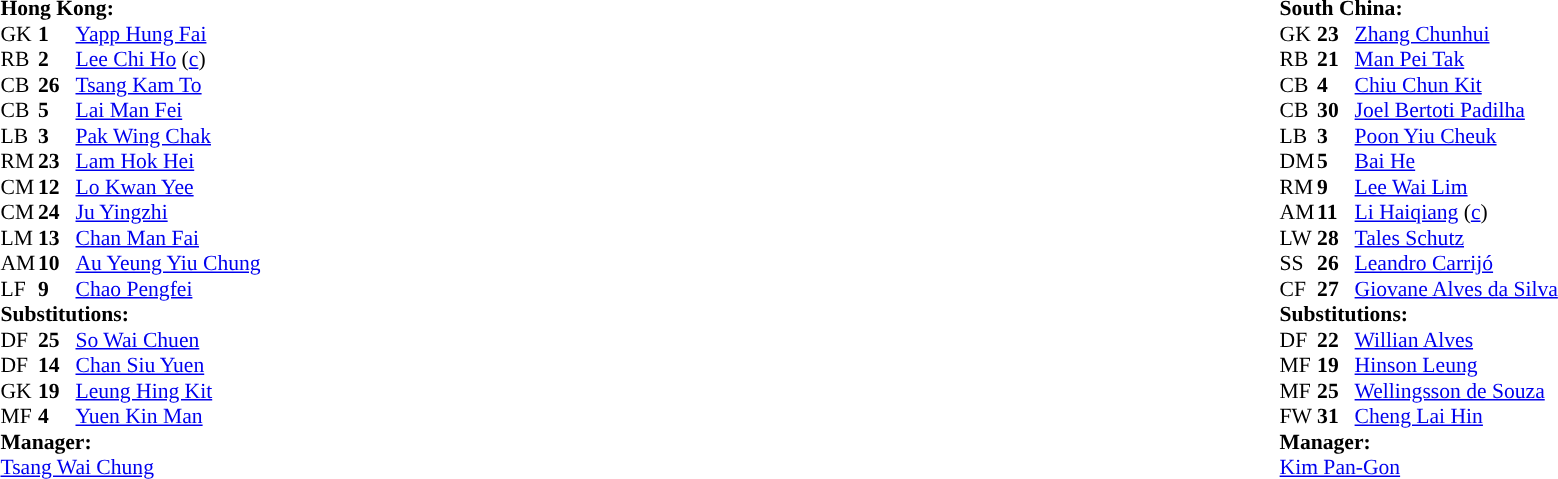<table style="width:100%;">
<tr>
<td style="vertical-align:top; width:50%;"><br><table style="font-size: 90%" cellspacing="0" cellpadding="0">
<tr>
<td colspan=4><strong>Hong Kong:</strong></td>
</tr>
<tr>
<th width=25></th>
<th width=25></th>
</tr>
<tr>
<td>GK</td>
<td><strong>1</strong></td>
<td><a href='#'>Yapp Hung Fai</a></td>
<td></td>
<td></td>
</tr>
<tr>
<td>RB</td>
<td><strong>2</strong></td>
<td><a href='#'>Lee Chi Ho</a> (<a href='#'>c</a>)</td>
<td></td>
<td></td>
</tr>
<tr>
<td>CB</td>
<td><strong>26</strong></td>
<td><a href='#'>Tsang Kam To</a></td>
<td></td>
<td></td>
</tr>
<tr>
<td>CB</td>
<td><strong>5</strong></td>
<td><a href='#'>Lai Man Fei</a></td>
</tr>
<tr>
<td>LB</td>
<td><strong>3</strong></td>
<td><a href='#'>Pak Wing Chak</a></td>
<td></td>
<td></td>
</tr>
<tr>
<td>RM</td>
<td><strong>23</strong></td>
<td><a href='#'>Lam Hok Hei</a></td>
</tr>
<tr>
<td>CM</td>
<td><strong>12</strong></td>
<td><a href='#'>Lo Kwan Yee</a></td>
</tr>
<tr>
<td>CM</td>
<td><strong>24</strong></td>
<td><a href='#'>Ju Yingzhi</a></td>
</tr>
<tr>
<td>LM</td>
<td><strong>13</strong></td>
<td><a href='#'>Chan Man Fai</a></td>
</tr>
<tr>
<td>AM</td>
<td><strong>10</strong></td>
<td><a href='#'>Au Yeung Yiu Chung</a></td>
</tr>
<tr>
<td>LF</td>
<td><strong>9</strong></td>
<td><a href='#'>Chao Pengfei</a></td>
</tr>
<tr>
<td colspan=3><strong>Substitutions:</strong></td>
</tr>
<tr>
<td>DF</td>
<td><strong>25</strong></td>
<td><a href='#'>So Wai Chuen</a></td>
<td></td>
<td></td>
</tr>
<tr>
<td>DF</td>
<td><strong>14</strong></td>
<td><a href='#'>Chan Siu Yuen</a></td>
<td></td>
<td></td>
</tr>
<tr>
<td>GK</td>
<td><strong>19</strong></td>
<td><a href='#'>Leung Hing Kit</a></td>
<td></td>
<td></td>
</tr>
<tr>
<td>MF</td>
<td><strong>4</strong></td>
<td><a href='#'>Yuen Kin Man</a></td>
<td></td>
<td></td>
</tr>
<tr>
<td colspan=3><strong>Manager:</strong></td>
</tr>
<tr>
<td colspan=4><a href='#'>Tsang Wai Chung</a></td>
</tr>
</table>
</td>
<td valign="top"></td>
<td style="vertical-align:top; width:50%;"><br><table cellspacing="0" cellpadding="0" style="font-size:90%; margin:auto;">
<tr>
<td colspan=4><strong>South China:</strong></td>
</tr>
<tr>
<th width=25></th>
<th width=25></th>
</tr>
<tr>
<td>GK</td>
<td><strong>23</strong></td>
<td>  <a href='#'>Zhang Chunhui</a></td>
</tr>
<tr>
<td>RB</td>
<td><strong>21</strong></td>
<td>  <a href='#'>Man Pei Tak</a></td>
</tr>
<tr>
<td>CB</td>
<td><strong>4</strong></td>
<td>  <a href='#'>Chiu Chun Kit</a></td>
<td></td>
<td></td>
</tr>
<tr>
<td>CB</td>
<td><strong>30</strong></td>
<td>  <a href='#'>Joel Bertoti Padilha</a></td>
<td></td>
</tr>
<tr>
<td>LB</td>
<td><strong>3</strong></td>
<td>  <a href='#'>Poon Yiu Cheuk</a></td>
<td></td>
<td></td>
</tr>
<tr>
<td>DM</td>
<td><strong>5</strong></td>
<td>  <a href='#'>Bai He</a></td>
</tr>
<tr>
<td>RM</td>
<td><strong>9</strong></td>
<td>  <a href='#'>Lee Wai Lim</a></td>
<td></td>
<td></td>
</tr>
<tr>
<td>AM</td>
<td><strong>11</strong></td>
<td>  <a href='#'>Li Haiqiang</a> (<a href='#'>c</a>)</td>
</tr>
<tr>
<td>LW</td>
<td><strong>28</strong></td>
<td>  <a href='#'>Tales Schutz</a></td>
</tr>
<tr>
<td>SS</td>
<td><strong>26</strong></td>
<td>  <a href='#'>Leandro Carrijó</a></td>
</tr>
<tr>
<td>CF</td>
<td><strong>27</strong></td>
<td>  <a href='#'>Giovane Alves da Silva</a></td>
<td></td>
<td></td>
</tr>
<tr>
<td colspan=3><strong>Substitutions:</strong></td>
</tr>
<tr>
<td>DF</td>
<td><strong>22</strong></td>
<td> <a href='#'>Willian Alves</a></td>
<td></td>
<td></td>
</tr>
<tr>
<td>MF</td>
<td><strong>19</strong></td>
<td>  <a href='#'>Hinson Leung</a></td>
<td></td>
<td></td>
</tr>
<tr>
<td>MF</td>
<td><strong>25</strong></td>
<td> <a href='#'>Wellingsson de Souza</a></td>
<td></td>
<td></td>
</tr>
<tr>
<td>FW</td>
<td><strong>31</strong></td>
<td> <a href='#'>Cheng Lai Hin</a></td>
<td></td>
<td></td>
</tr>
<tr>
<td colspan=3><strong>Manager:</strong></td>
</tr>
<tr>
<td colspan=4> <a href='#'>Kim Pan-Gon</a></td>
</tr>
</table>
</td>
</tr>
</table>
